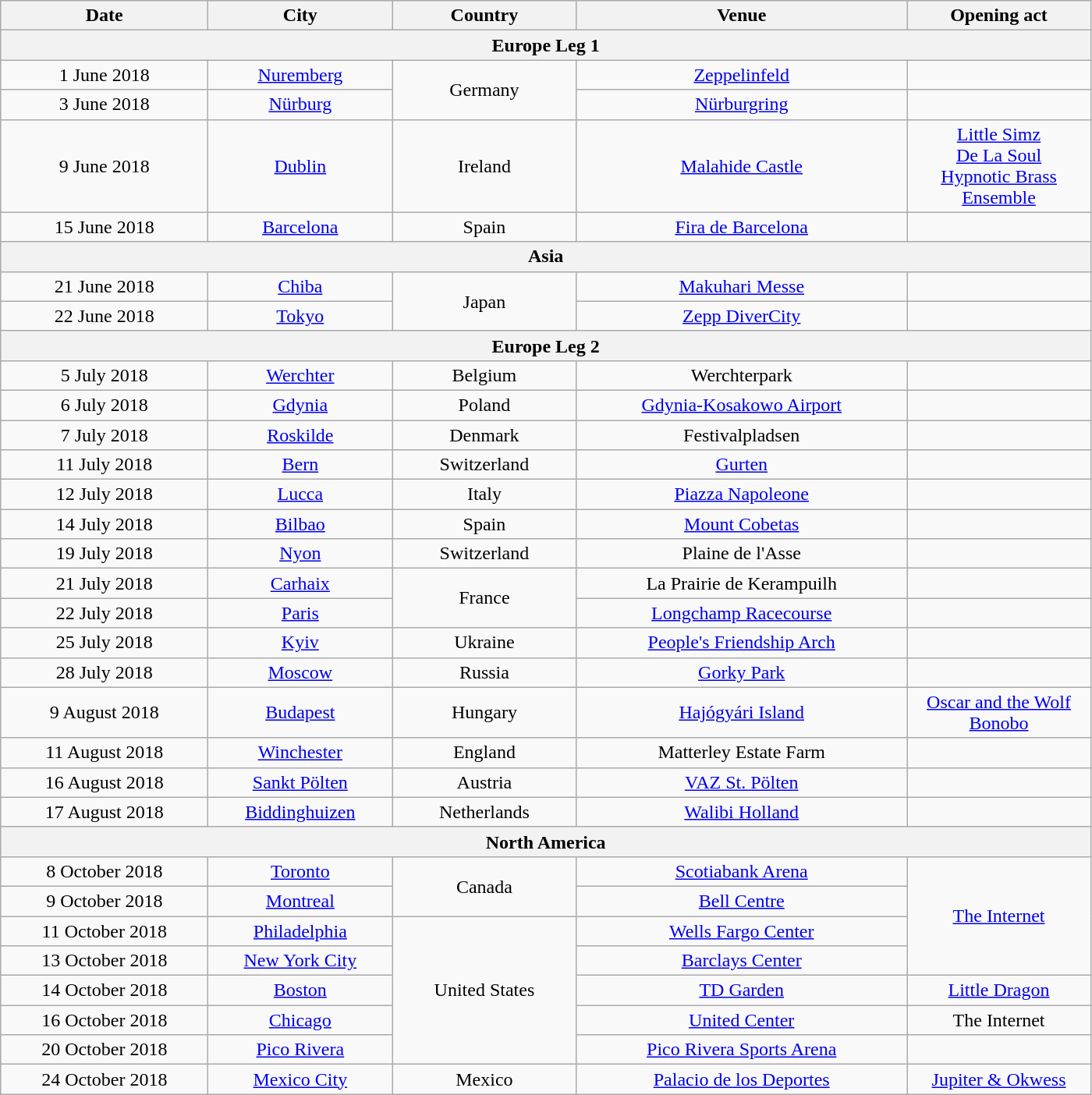<table class="wikitable" style="text-align:center;">
<tr>
<th width="170">Date</th>
<th width="150">City</th>
<th width="150">Country</th>
<th width="275">Venue</th>
<th width="150">Opening act</th>
</tr>
<tr>
<th colspan="5">Europe Leg 1</th>
</tr>
<tr>
<td>1 June 2018</td>
<td><a href='#'>Nuremberg</a></td>
<td rowspan="2">Germany</td>
<td><a href='#'>Zeppelinfeld</a></td>
<td></td>
</tr>
<tr>
<td>3 June 2018</td>
<td><a href='#'>Nürburg</a></td>
<td><a href='#'>Nürburgring</a></td>
<td></td>
</tr>
<tr>
<td>9 June 2018</td>
<td><a href='#'>Dublin</a></td>
<td>Ireland</td>
<td><a href='#'>Malahide Castle</a></td>
<td><a href='#'>Little Simz</a> <br> <a href='#'>De La Soul</a> <br> <a href='#'>Hypnotic Brass Ensemble</a></td>
</tr>
<tr>
<td>15 June 2018</td>
<td><a href='#'>Barcelona</a></td>
<td>Spain</td>
<td><a href='#'>Fira de Barcelona</a></td>
<td></td>
</tr>
<tr>
<th colspan = "5">Asia</th>
</tr>
<tr>
<td>21 June 2018</td>
<td><a href='#'>Chiba</a></td>
<td rowspan="2">Japan</td>
<td><a href='#'>Makuhari Messe</a></td>
<td></td>
</tr>
<tr>
<td>22 June 2018</td>
<td><a href='#'>Tokyo</a></td>
<td><a href='#'>Zepp DiverCity</a></td>
<td></td>
</tr>
<tr>
<th colspan = "5">Europe Leg 2</th>
</tr>
<tr>
<td>5 July 2018</td>
<td><a href='#'>Werchter</a></td>
<td>Belgium</td>
<td>Werchterpark</td>
<td></td>
</tr>
<tr>
<td>6 July 2018</td>
<td><a href='#'>Gdynia</a></td>
<td>Poland</td>
<td><a href='#'>Gdynia-Kosakowo Airport</a></td>
<td></td>
</tr>
<tr>
<td>7 July 2018</td>
<td><a href='#'>Roskilde</a></td>
<td>Denmark</td>
<td>Festivalpladsen</td>
<td></td>
</tr>
<tr>
<td>11 July 2018</td>
<td><a href='#'>Bern</a></td>
<td>Switzerland</td>
<td><a href='#'>Gurten</a></td>
<td></td>
</tr>
<tr>
<td>12 July 2018</td>
<td><a href='#'>Lucca</a></td>
<td>Italy</td>
<td><a href='#'>Piazza Napoleone</a></td>
<td></td>
</tr>
<tr>
<td>14 July 2018</td>
<td><a href='#'>Bilbao</a></td>
<td>Spain</td>
<td><a href='#'>Mount Cobetas</a></td>
<td></td>
</tr>
<tr>
<td>19 July 2018</td>
<td><a href='#'>Nyon</a></td>
<td>Switzerland</td>
<td>Plaine de l'Asse</td>
<td></td>
</tr>
<tr>
<td>21 July 2018</td>
<td><a href='#'>Carhaix</a></td>
<td rowspan="2">France</td>
<td>La Prairie de Kerampuilh</td>
<td></td>
</tr>
<tr>
<td>22 July 2018</td>
<td><a href='#'>Paris</a></td>
<td><a href='#'>Longchamp Racecourse</a></td>
<td></td>
</tr>
<tr>
<td>25 July 2018</td>
<td><a href='#'>Kyiv</a></td>
<td>Ukraine</td>
<td><a href='#'>People's Friendship Arch</a></td>
<td></td>
</tr>
<tr>
<td>28 July 2018</td>
<td><a href='#'>Moscow</a></td>
<td>Russia</td>
<td><a href='#'>Gorky Park</a></td>
<td></td>
</tr>
<tr>
<td>9 August 2018</td>
<td><a href='#'>Budapest</a></td>
<td>Hungary</td>
<td><a href='#'>Hajógyári Island</a></td>
<td><a href='#'>Oscar and the Wolf</a> <br><a href='#'>Bonobo</a></td>
</tr>
<tr>
<td>11 August 2018</td>
<td><a href='#'>Winchester</a></td>
<td>England</td>
<td>Matterley Estate Farm</td>
<td></td>
</tr>
<tr>
<td>16 August 2018</td>
<td><a href='#'>Sankt Pölten</a></td>
<td>Austria</td>
<td><a href='#'>VAZ St. Pölten</a></td>
<td></td>
</tr>
<tr>
<td>17 August 2018</td>
<td><a href='#'>Biddinghuizen</a></td>
<td>Netherlands</td>
<td><a href='#'>Walibi Holland</a></td>
<td></td>
</tr>
<tr>
<th colspan = "5">North America</th>
</tr>
<tr>
<td>8 October 2018</td>
<td><a href='#'>Toronto</a></td>
<td rowspan=2>Canada</td>
<td><a href='#'>Scotiabank Arena</a></td>
<td rowspan=4><a href='#'>The Internet</a></td>
</tr>
<tr>
<td>9 October 2018</td>
<td><a href='#'>Montreal</a></td>
<td><a href='#'>Bell Centre</a></td>
</tr>
<tr>
<td>11 October 2018</td>
<td><a href='#'>Philadelphia</a></td>
<td rowspan=5>United States</td>
<td><a href='#'>Wells Fargo Center</a></td>
</tr>
<tr>
<td>13 October 2018</td>
<td><a href='#'>New York City</a></td>
<td><a href='#'>Barclays Center</a></td>
</tr>
<tr>
<td>14 October 2018</td>
<td><a href='#'>Boston</a></td>
<td><a href='#'>TD Garden</a></td>
<td><a href='#'>Little Dragon</a></td>
</tr>
<tr>
<td>16 October 2018</td>
<td><a href='#'>Chicago</a></td>
<td><a href='#'>United Center</a></td>
<td>The Internet</td>
</tr>
<tr>
<td>20 October 2018</td>
<td><a href='#'>Pico Rivera</a></td>
<td><a href='#'>Pico Rivera Sports Arena</a></td>
<td></td>
</tr>
<tr>
<td>24 October 2018</td>
<td><a href='#'>Mexico City</a></td>
<td>Mexico</td>
<td><a href='#'>Palacio de los Deportes</a></td>
<td><a href='#'>Jupiter & Okwess</a></td>
</tr>
</table>
